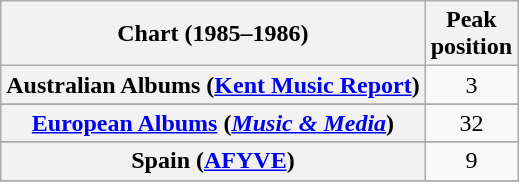<table class="wikitable sortable plainrowheaders" style="text-align:center">
<tr>
<th scope="col">Chart (1985–1986)</th>
<th scope="col">Peak<br>position</th>
</tr>
<tr>
<th scope="row">Australian Albums (<a href='#'>Kent Music Report</a>)</th>
<td>3</td>
</tr>
<tr>
</tr>
<tr>
<th scope="row"><a href='#'>European Albums</a> (<em><a href='#'>Music & Media</a></em>)</th>
<td>32</td>
</tr>
<tr>
</tr>
<tr>
<th scope="row">Spain (<a href='#'>AFYVE</a>)</th>
<td>9</td>
</tr>
<tr>
</tr>
</table>
